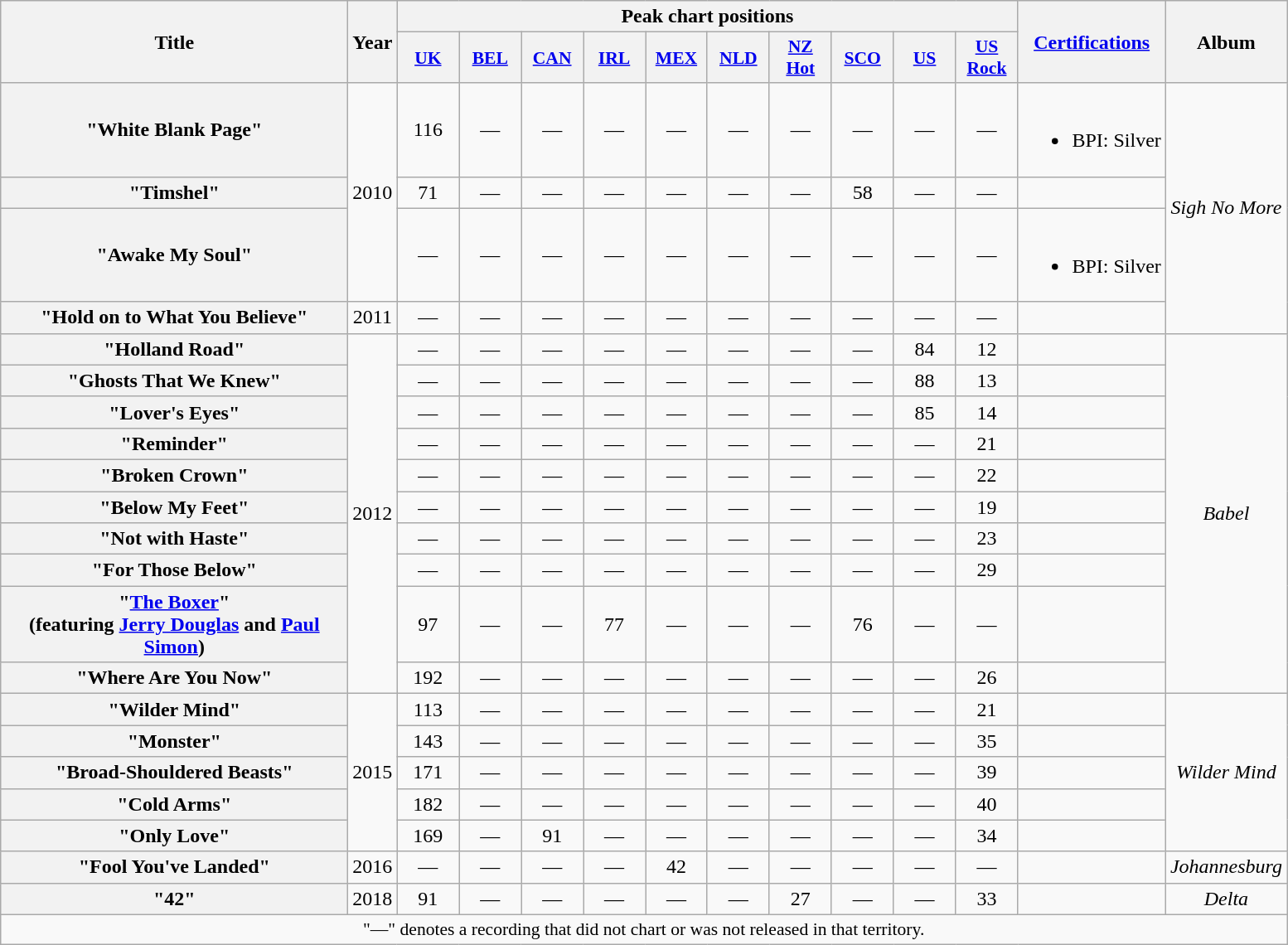<table class="wikitable plainrowheaders" style="text-align:center;">
<tr>
<th scope="col" rowspan="2" style="width:17em;">Title</th>
<th scope="col" rowspan="2" style="width:1em;">Year</th>
<th scope="col" colspan="10">Peak chart positions</th>
<th scope="col" rowspan="2"><a href='#'>Certifications</a></th>
<th scope="col" rowspan="2">Album</th>
</tr>
<tr>
<th scope="col" style="width:3em;font-size:90%;"><a href='#'>UK</a><br></th>
<th scope="col" style="width:3em;font-size:90%;"><a href='#'>BEL</a><br></th>
<th scope="col" style="width:3em;font-size:90%;"><a href='#'>CAN</a><br></th>
<th scope="col" style="width:3em;font-size:90%;"><a href='#'>IRL</a><br></th>
<th scope="col" style="width:3em;font-size:90%;"><a href='#'>MEX</a><br></th>
<th scope="col" style="width:3em;font-size:90%;"><a href='#'>NLD</a><br></th>
<th scope="col" style="width:3em;font-size:90%;"><a href='#'>NZ<br>Hot</a><br></th>
<th scope="col" style="width:3em;font-size:90%;"><a href='#'>SCO</a><br></th>
<th scope="col" style="width:3em;font-size:90%;"><a href='#'>US</a><br></th>
<th scope="col" style="width:3em;font-size:90%;"><a href='#'>US<br>Rock</a><br></th>
</tr>
<tr>
<th scope="row">"White Blank Page"</th>
<td rowspan="3">2010</td>
<td>116</td>
<td>—</td>
<td>—</td>
<td>—</td>
<td>—</td>
<td>—</td>
<td>—</td>
<td>—</td>
<td>—</td>
<td>—</td>
<td><br><ul><li>BPI: Silver</li></ul></td>
<td rowspan="4"><em>Sigh No More</em></td>
</tr>
<tr>
<th scope="row">"Timshel"</th>
<td>71</td>
<td>—</td>
<td>—</td>
<td>—</td>
<td>—</td>
<td>—</td>
<td>—</td>
<td>58</td>
<td>—</td>
<td>—</td>
<td></td>
</tr>
<tr>
<th scope="row">"Awake My Soul"</th>
<td>—</td>
<td>—</td>
<td>—</td>
<td>—</td>
<td>—</td>
<td>—</td>
<td>—</td>
<td>—</td>
<td>—</td>
<td>—</td>
<td><br><ul><li>BPI: Silver</li></ul></td>
</tr>
<tr>
<th scope="row">"Hold on to What You Believe"</th>
<td>2011</td>
<td>—</td>
<td>—</td>
<td>—</td>
<td>—</td>
<td>—</td>
<td>—</td>
<td>—</td>
<td>—</td>
<td>—</td>
<td>—</td>
<td></td>
</tr>
<tr>
<th scope="row">"Holland Road"</th>
<td rowspan="10">2012</td>
<td>—</td>
<td>—</td>
<td>—</td>
<td>—</td>
<td>—</td>
<td>—</td>
<td>—</td>
<td>—</td>
<td>84</td>
<td>12</td>
<td></td>
<td rowspan="10"><em>Babel</em></td>
</tr>
<tr>
<th scope="row">"Ghosts That We Knew"</th>
<td>—</td>
<td>—</td>
<td>—</td>
<td>—</td>
<td>—</td>
<td>—</td>
<td>—</td>
<td>—</td>
<td>88</td>
<td>13</td>
<td></td>
</tr>
<tr>
<th scope="row">"Lover's Eyes"</th>
<td>—</td>
<td>—</td>
<td>—</td>
<td>—</td>
<td>—</td>
<td>—</td>
<td>—</td>
<td>—</td>
<td>85</td>
<td>14</td>
<td></td>
</tr>
<tr>
<th scope="row">"Reminder"</th>
<td>—</td>
<td>—</td>
<td>—</td>
<td>—</td>
<td>—</td>
<td>—</td>
<td>—</td>
<td>—</td>
<td>—</td>
<td>21</td>
<td></td>
</tr>
<tr>
<th scope="row">"Broken Crown"</th>
<td>—</td>
<td>—</td>
<td>—</td>
<td>—</td>
<td>—</td>
<td>—</td>
<td>—</td>
<td>—</td>
<td>—</td>
<td>22</td>
<td></td>
</tr>
<tr>
<th scope="row">"Below My Feet"</th>
<td>—</td>
<td>—</td>
<td>—</td>
<td>—</td>
<td>—</td>
<td>—</td>
<td>—</td>
<td>—</td>
<td>—</td>
<td>19</td>
<td></td>
</tr>
<tr>
<th scope="row">"Not with Haste"</th>
<td>—</td>
<td>—</td>
<td>—</td>
<td>—</td>
<td>—</td>
<td>—</td>
<td>—</td>
<td>—</td>
<td>—</td>
<td>23</td>
<td></td>
</tr>
<tr>
<th scope="row">"For Those Below"</th>
<td>—</td>
<td>—</td>
<td>—</td>
<td>—</td>
<td>—</td>
<td>—</td>
<td>—</td>
<td>—</td>
<td>—</td>
<td>29</td>
<td></td>
</tr>
<tr>
<th scope="row">"<a href='#'>The Boxer</a>"<br><span>(featuring <a href='#'>Jerry Douglas</a> and <a href='#'>Paul Simon</a>)</span></th>
<td>97</td>
<td>—</td>
<td>—</td>
<td>77</td>
<td>—</td>
<td>—</td>
<td>—</td>
<td>76</td>
<td>—</td>
<td>—</td>
<td></td>
</tr>
<tr>
<th scope="row">"Where Are You Now"</th>
<td>192</td>
<td>—</td>
<td>—</td>
<td>—</td>
<td>—</td>
<td>—</td>
<td>—</td>
<td>—</td>
<td>—</td>
<td>26</td>
<td></td>
</tr>
<tr>
<th scope="row">"Wilder Mind"</th>
<td rowspan="5">2015</td>
<td>113</td>
<td>—</td>
<td>—</td>
<td>—</td>
<td>—</td>
<td>—</td>
<td>—</td>
<td>—</td>
<td>—</td>
<td>21</td>
<td></td>
<td rowspan="5"><em>Wilder Mind</em></td>
</tr>
<tr>
<th scope="row">"Monster"</th>
<td>143</td>
<td>—</td>
<td>—</td>
<td>—</td>
<td>—</td>
<td>—</td>
<td>—</td>
<td>—</td>
<td>—</td>
<td>35</td>
<td></td>
</tr>
<tr>
<th scope="row">"Broad-Shouldered Beasts"</th>
<td>171</td>
<td>—</td>
<td>—</td>
<td>—</td>
<td>—</td>
<td>—</td>
<td>—</td>
<td>—</td>
<td>—</td>
<td>39</td>
<td></td>
</tr>
<tr>
<th scope="row">"Cold Arms"</th>
<td>182</td>
<td>—</td>
<td>—</td>
<td>—</td>
<td>—</td>
<td>—</td>
<td>—</td>
<td>—</td>
<td>—</td>
<td>40</td>
<td></td>
</tr>
<tr>
<th scope="row">"Only Love"</th>
<td>169</td>
<td>—</td>
<td>91</td>
<td>—</td>
<td>—</td>
<td>—</td>
<td>—</td>
<td>—</td>
<td>—</td>
<td>34</td>
<td></td>
</tr>
<tr>
<th scope="row">"Fool You've Landed"<br></th>
<td>2016</td>
<td>—</td>
<td>—</td>
<td>—</td>
<td>—</td>
<td>42</td>
<td>—</td>
<td>—</td>
<td>—</td>
<td>—</td>
<td>—</td>
<td></td>
<td><em>Johannesburg</em></td>
</tr>
<tr>
<th scope="row">"42"</th>
<td>2018</td>
<td>91</td>
<td>—</td>
<td>—</td>
<td>—</td>
<td>—</td>
<td>—</td>
<td>27</td>
<td>—</td>
<td>—</td>
<td>33</td>
<td></td>
<td><em>Delta</em></td>
</tr>
<tr>
<td colspan="14" style="font-size:90%">"—" denotes a recording that did not chart or was not released in that territory.</td>
</tr>
</table>
